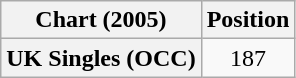<table class="wikitable plainrowheaders" style="text-align:center">
<tr>
<th scope="col">Chart (2005)</th>
<th scope="col">Position</th>
</tr>
<tr>
<th scope="row">UK Singles (OCC)</th>
<td>187</td>
</tr>
</table>
